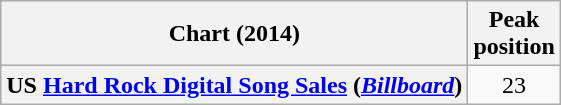<table class="wikitable sortable plainrowheaders" style="text-align:center">
<tr>
<th scope="col">Chart (2014)</th>
<th scope="col">Peak<br>position</th>
</tr>
<tr>
<th scope="row">US <a href='#'>Hard Rock Digital Song Sales</a> (<a href='#'><em>Billboard</em></a>)</th>
<td>23</td>
</tr>
</table>
